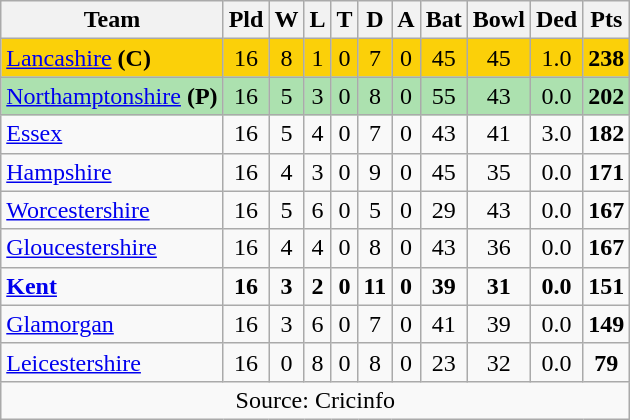<table class="wikitable" style="text-align:center">
<tr>
<th>Team</th>
<th>Pld</th>
<th>W</th>
<th>L</th>
<th>T</th>
<th>D</th>
<th>A</th>
<th>Bat</th>
<th>Bowl</th>
<th>Ded</th>
<th>Pts</th>
</tr>
<tr style="background:#fbd009">
<td align=left><a href='#'>Lancashire</a> <strong>(C)</strong></td>
<td>16</td>
<td>8</td>
<td>1</td>
<td>0</td>
<td>7</td>
<td>0</td>
<td>45</td>
<td>45</td>
<td>1.0</td>
<td><strong>238</strong></td>
</tr>
<tr style="background:#ace1af">
<td align=left><a href='#'>Northamptonshire</a> <strong>(P)</strong></td>
<td>16</td>
<td>5</td>
<td>3</td>
<td>0</td>
<td>8</td>
<td>0</td>
<td>55</td>
<td>43</td>
<td>0.0</td>
<td><strong>202</strong></td>
</tr>
<tr>
<td align=left><a href='#'>Essex</a></td>
<td>16</td>
<td>5</td>
<td>4</td>
<td>0</td>
<td>7</td>
<td>0</td>
<td>43</td>
<td>41</td>
<td>3.0</td>
<td><strong>182</strong></td>
</tr>
<tr>
<td align=left><a href='#'>Hampshire</a></td>
<td>16</td>
<td>4</td>
<td>3</td>
<td>0</td>
<td>9</td>
<td>0</td>
<td>45</td>
<td>35</td>
<td>0.0</td>
<td><strong>171</strong></td>
</tr>
<tr>
<td align=left><a href='#'>Worcestershire</a></td>
<td>16</td>
<td>5</td>
<td>6</td>
<td>0</td>
<td>5</td>
<td>0</td>
<td>29</td>
<td>43</td>
<td>0.0</td>
<td><strong>167</strong></td>
</tr>
<tr>
<td align=left><a href='#'>Gloucestershire</a></td>
<td>16</td>
<td>4</td>
<td>4</td>
<td>0</td>
<td>8</td>
<td>0</td>
<td>43</td>
<td>36</td>
<td>0.0</td>
<td><strong>167</strong></td>
</tr>
<tr>
<td align=left><strong><a href='#'>Kent</a></strong></td>
<td><strong>16</strong></td>
<td><strong>3</strong></td>
<td><strong>2</strong></td>
<td><strong>0</strong></td>
<td><strong>11</strong></td>
<td><strong>0</strong></td>
<td><strong>39</strong></td>
<td><strong>31</strong></td>
<td><strong>0.0</strong></td>
<td><strong>151</strong></td>
</tr>
<tr>
<td align=left><a href='#'>Glamorgan</a></td>
<td>16</td>
<td>3</td>
<td>6</td>
<td>0</td>
<td>7</td>
<td>0</td>
<td>41</td>
<td>39</td>
<td>0.0</td>
<td><strong>149</strong></td>
</tr>
<tr>
<td align=left><a href='#'>Leicestershire</a></td>
<td>16</td>
<td>0</td>
<td>8</td>
<td>0</td>
<td>8</td>
<td>0</td>
<td>23</td>
<td>32</td>
<td>0.0</td>
<td><strong>79</strong></td>
</tr>
<tr>
<td colspan="11">Source: Cricinfo</td>
</tr>
</table>
